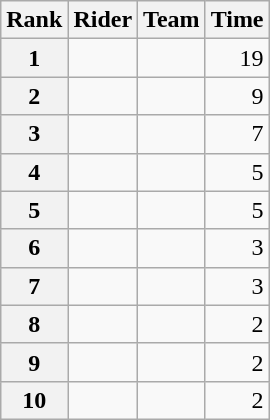<table class="wikitable" margin-bottom:0;">
<tr>
<th scope="col">Rank</th>
<th scope="col">Rider</th>
<th scope="col">Team</th>
<th scope="col">Time</th>
</tr>
<tr>
<th scope="row">1</th>
<td> </td>
<td></td>
<td align="right">19</td>
</tr>
<tr>
<th scope="row">2</th>
<td></td>
<td></td>
<td align="right">9</td>
</tr>
<tr>
<th scope="row">3</th>
<td></td>
<td></td>
<td align="right">7</td>
</tr>
<tr>
<th scope="row">4</th>
<td></td>
<td></td>
<td align="right">5</td>
</tr>
<tr>
<th scope="row">5</th>
<td></td>
<td></td>
<td align="right">5</td>
</tr>
<tr>
<th scope="row">6</th>
<td></td>
<td></td>
<td align="right">3</td>
</tr>
<tr>
<th scope="row">7</th>
<td></td>
<td></td>
<td align="right">3</td>
</tr>
<tr>
<th scope="row">8</th>
<td></td>
<td></td>
<td align="right">2</td>
</tr>
<tr>
<th scope="row">9</th>
<td> </td>
<td></td>
<td align="right">2</td>
</tr>
<tr>
<th scope="row">10</th>
<td></td>
<td></td>
<td align="right">2</td>
</tr>
</table>
